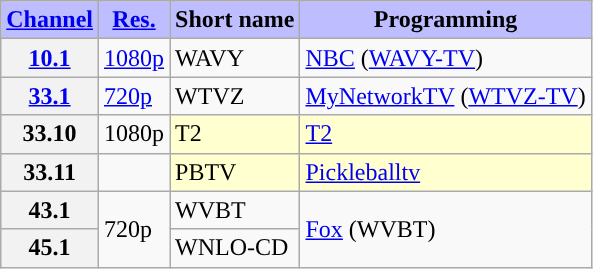<table class="wikitable">
<tr>
<th style="background-color: #bdbdff" scope="col"><a href='#'>Channel</a></th>
<th style="background-color: #bdbdff" scope="col"><a href='#'>Res.</a></th>
<th style="background-color: #bdbdff" scope="col">Short name</th>
<th style="background-color: #bdbdff" scope="col">Programming</th>
</tr>
<tr>
<th scope="row"><a href='#'>10.1</a></th>
<td><a href='#'>1080p</a></td>
<td>WAVY</td>
<td><a href='#'>NBC</a> (<a href='#'>WAVY-TV</a>)</td>
</tr>
<tr>
<th scope="row"><a href='#'>33.1</a></th>
<td><a href='#'>720p</a></td>
<td>WTVZ</td>
<td><a href='#'>MyNetworkTV</a> (<a href='#'>WTVZ-TV</a>)</td>
</tr>
<tr>
<th scope = "row">33.10</th>
<td>1080p</td>
<td style="background-color:#ffffd0">T2</td>
<td style="background-color:#ffffd0"><a href='#'>T2</a></td>
</tr>
<tr>
<th scope = "row">33.11</th>
<td></td>
<td style="background-color:#ffffd0">PBTV</td>
<td style="background-color:#ffffd0"><a href='#'>Pickleballtv</a></td>
</tr>
<tr>
<th scope="row">43.1</th>
<td rowspan=2>720p</td>
<td>WVBT</td>
<td rowspan=2><a href='#'>Fox</a> (WVBT)</td>
</tr>
<tr>
<th scope="row">45.1</th>
<td>WNLO-CD</td>
</tr>
</table>
